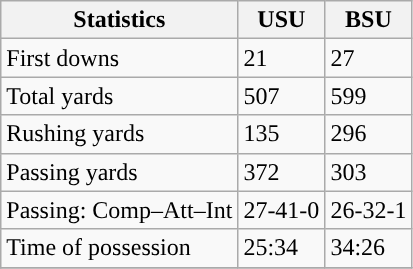<table class="wikitable" style="float: left;">
<tr>
<th>Statistics</th>
<th>USU</th>
<th>BSU</th>
</tr>
<tr>
<td>First downs</td>
<td>21</td>
<td>27</td>
</tr>
<tr>
<td>Total yards</td>
<td>507</td>
<td>599</td>
</tr>
<tr>
<td>Rushing yards</td>
<td>135</td>
<td>296</td>
</tr>
<tr>
<td>Passing yards</td>
<td>372</td>
<td>303</td>
</tr>
<tr>
<td>Passing: Comp–Att–Int</td>
<td>27-41-0</td>
<td>26-32-1</td>
</tr>
<tr>
<td>Time of possession</td>
<td>25:34</td>
<td>34:26</td>
</tr>
<tr>
</tr>
</table>
